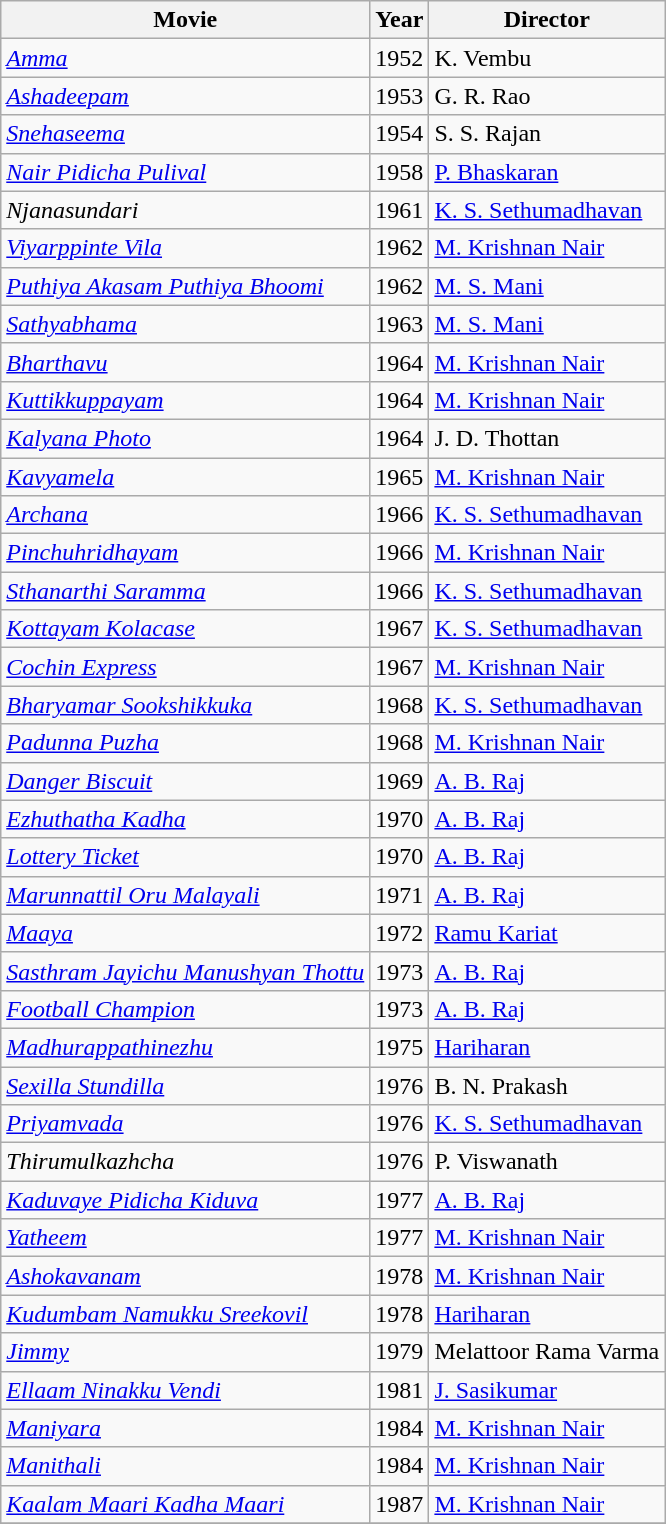<table class="wikitable">
<tr>
<th>Movie</th>
<th>Year</th>
<th>Director</th>
</tr>
<tr>
<td><em><a href='#'>Amma</a></em></td>
<td>1952</td>
<td>K. Vembu</td>
</tr>
<tr>
<td><em><a href='#'>Ashadeepam</a></em></td>
<td>1953</td>
<td>G. R.  Rao</td>
</tr>
<tr>
<td><em><a href='#'>Snehaseema</a></em></td>
<td>1954</td>
<td>S. S.  Rajan</td>
</tr>
<tr>
<td><em><a href='#'>Nair Pidicha Pulival</a></em></td>
<td>1958</td>
<td><a href='#'>P. Bhaskaran</a></td>
</tr>
<tr>
<td><em>Njanasundari</em></td>
<td>1961</td>
<td><a href='#'>K. S. Sethumadhavan</a></td>
</tr>
<tr>
<td><em><a href='#'>Viyarppinte Vila</a></em></td>
<td>1962</td>
<td><a href='#'>M. Krishnan Nair</a></td>
</tr>
<tr>
<td><em><a href='#'>Puthiya Akasam Puthiya Bhoomi</a></em></td>
<td>1962</td>
<td><a href='#'>M. S. Mani</a></td>
</tr>
<tr>
<td><em><a href='#'>Sathyabhama</a></em></td>
<td>1963</td>
<td><a href='#'>M. S. Mani</a></td>
</tr>
<tr>
<td><em><a href='#'>Bharthavu</a></em></td>
<td>1964</td>
<td><a href='#'>M. Krishnan Nair</a></td>
</tr>
<tr>
<td><em><a href='#'>Kuttikkuppayam</a></em></td>
<td>1964</td>
<td><a href='#'>M. Krishnan Nair</a></td>
</tr>
<tr>
<td><em><a href='#'>Kalyana Photo</a></em></td>
<td>1964</td>
<td>J. D. Thottan</td>
</tr>
<tr>
<td><em><a href='#'>Kavyamela</a></em></td>
<td>1965</td>
<td><a href='#'>M. Krishnan Nair</a></td>
</tr>
<tr>
<td><em><a href='#'>Archana</a></em></td>
<td>1966</td>
<td><a href='#'>K. S. Sethumadhavan</a></td>
</tr>
<tr>
<td><em><a href='#'>Pinchuhridhayam</a></em></td>
<td>1966</td>
<td><a href='#'>M. Krishnan Nair</a></td>
</tr>
<tr>
<td><em><a href='#'>Sthanarthi Saramma</a></em></td>
<td>1966</td>
<td><a href='#'>K. S. Sethumadhavan</a></td>
</tr>
<tr>
<td><em><a href='#'>Kottayam Kolacase</a></em></td>
<td>1967</td>
<td><a href='#'>K. S. Sethumadhavan</a></td>
</tr>
<tr>
<td><em><a href='#'>Cochin Express</a></em></td>
<td>1967</td>
<td><a href='#'>M. Krishnan Nair</a></td>
</tr>
<tr>
<td><em><a href='#'>Bharyamar Sookshikkuka</a></em></td>
<td>1968</td>
<td><a href='#'>K. S. Sethumadhavan</a></td>
</tr>
<tr>
<td><em><a href='#'>Padunna Puzha</a></em></td>
<td>1968</td>
<td><a href='#'>M. Krishnan Nair</a></td>
</tr>
<tr>
<td><em><a href='#'>Danger Biscuit</a></em></td>
<td>1969</td>
<td><a href='#'>A. B. Raj</a></td>
</tr>
<tr>
<td><em><a href='#'>Ezhuthatha Kadha</a></em></td>
<td>1970</td>
<td><a href='#'>A. B. Raj</a></td>
</tr>
<tr>
<td><em><a href='#'>Lottery Ticket</a></em></td>
<td>1970</td>
<td><a href='#'>A. B. Raj</a></td>
</tr>
<tr>
<td><em><a href='#'>Marunnattil Oru Malayali</a></em></td>
<td>1971</td>
<td><a href='#'>A. B. Raj</a></td>
</tr>
<tr>
<td><em><a href='#'>Maaya</a></em></td>
<td>1972</td>
<td><a href='#'>Ramu Kariat</a></td>
</tr>
<tr>
<td><em><a href='#'>Sasthram Jayichu Manushyan Thottu</a></em></td>
<td>1973</td>
<td><a href='#'>A. B. Raj</a></td>
</tr>
<tr>
<td><em><a href='#'>Football Champion</a></em></td>
<td>1973</td>
<td><a href='#'>A. B. Raj</a></td>
</tr>
<tr>
<td><em><a href='#'>Madhurappathinezhu</a></em></td>
<td>1975</td>
<td><a href='#'>Hariharan</a></td>
</tr>
<tr>
<td><em><a href='#'>Sexilla Stundilla</a></em></td>
<td>1976</td>
<td>B. N. Prakash</td>
</tr>
<tr>
<td><em><a href='#'>Priyamvada</a></em></td>
<td>1976</td>
<td><a href='#'>K. S. Sethumadhavan</a></td>
</tr>
<tr>
<td><em>Thirumulkazhcha</em></td>
<td>1976</td>
<td>P. Viswanath</td>
</tr>
<tr>
<td><em><a href='#'>Kaduvaye Pidicha Kiduva</a></em></td>
<td>1977</td>
<td><a href='#'>A. B. Raj</a></td>
</tr>
<tr>
<td><em><a href='#'>Yatheem</a></em></td>
<td>1977</td>
<td><a href='#'>M. Krishnan Nair</a></td>
</tr>
<tr>
<td><em><a href='#'>Ashokavanam</a></em></td>
<td>1978</td>
<td><a href='#'>M. Krishnan Nair</a></td>
</tr>
<tr>
<td><em><a href='#'>Kudumbam Namukku Sreekovil</a></em></td>
<td>1978</td>
<td><a href='#'>Hariharan</a></td>
</tr>
<tr>
<td><em><a href='#'>Jimmy</a></em></td>
<td>1979</td>
<td>Melattoor Rama Varma</td>
</tr>
<tr>
<td><em><a href='#'>Ellaam Ninakku Vendi</a></em></td>
<td>1981</td>
<td><a href='#'>J. Sasikumar</a></td>
</tr>
<tr>
<td><em><a href='#'>Maniyara</a></em></td>
<td>1984</td>
<td><a href='#'>M. Krishnan Nair</a></td>
</tr>
<tr>
<td><em><a href='#'>Manithali</a></em></td>
<td>1984</td>
<td><a href='#'>M. Krishnan Nair</a></td>
</tr>
<tr>
<td><em><a href='#'>Kaalam Maari Kadha Maari</a></em></td>
<td>1987</td>
<td><a href='#'>M. Krishnan Nair</a></td>
</tr>
<tr>
</tr>
</table>
